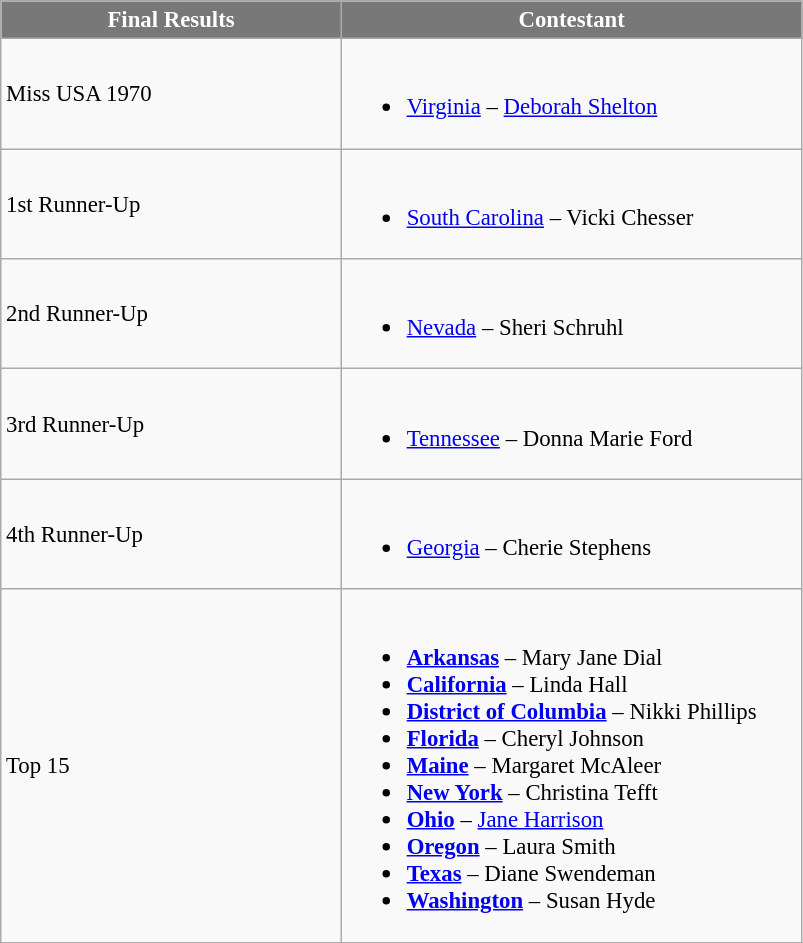<table class="wikitable sortable" style="font-size: 95%;">
<tr>
<th width="220" style="background-color:#787878;color:#FFFFFF;">Final Results</th>
<th width="300" style="background-color:#787878;color:#FFFFFF;">Contestant</th>
</tr>
<tr>
<td>Miss USA 1970</td>
<td><br><ul><li><a href='#'>Virginia</a> – <a href='#'>Deborah Shelton</a></li></ul></td>
</tr>
<tr>
<td>1st Runner-Up</td>
<td><br><ul><li><a href='#'>South Carolina</a> – Vicki Chesser</li></ul></td>
</tr>
<tr>
<td>2nd Runner-Up</td>
<td><br><ul><li><a href='#'>Nevada</a> – Sheri Schruhl</li></ul></td>
</tr>
<tr>
<td>3rd Runner-Up</td>
<td><br><ul><li><a href='#'>Tennessee</a> – Donna Marie Ford</li></ul></td>
</tr>
<tr>
<td>4th Runner-Up</td>
<td><br><ul><li><a href='#'>Georgia</a> – Cherie Stephens</li></ul></td>
</tr>
<tr>
<td>Top 15</td>
<td><br><ul><li><strong> <a href='#'>Arkansas</a></strong> – Mary Jane Dial</li><li><strong> <a href='#'>California</a></strong> – Linda Hall</li><li><strong> <a href='#'>District of Columbia</a></strong> – Nikki Phillips</li><li><strong> <a href='#'>Florida</a></strong> – Cheryl Johnson</li><li><strong> <a href='#'>Maine</a></strong> – Margaret McAleer</li><li><strong> <a href='#'>New York</a></strong> – Christina Tefft</li><li><strong> <a href='#'>Ohio</a></strong> – <a href='#'>Jane Harrison</a></li><li><strong> <a href='#'>Oregon</a></strong> – Laura Smith</li><li><strong> <a href='#'>Texas</a></strong> – Diane Swendeman</li><li><strong> <a href='#'>Washington</a></strong> – Susan Hyde</li></ul></td>
</tr>
<tr>
</tr>
</table>
